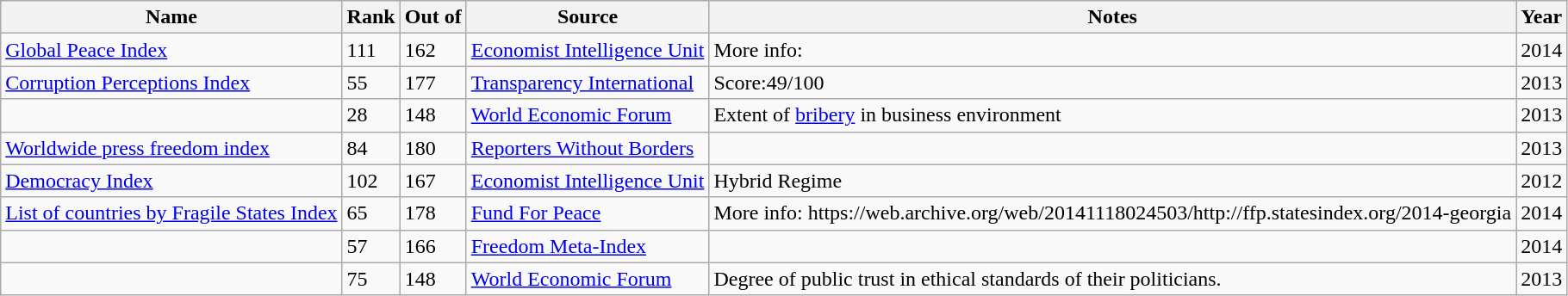<table class="wikitable sortable" style="text-align:left">
<tr>
<th>Name</th>
<th>Rank</th>
<th>Out of</th>
<th>Source</th>
<th>Notes</th>
<th>Year</th>
</tr>
<tr>
<td><a href='#'>Global Peace Index</a></td>
<td>111</td>
<td>162</td>
<td><a href='#'>Economist Intelligence Unit</a></td>
<td>More info: </td>
<td>2014</td>
</tr>
<tr>
<td><a href='#'>Corruption Perceptions Index</a></td>
<td>55</td>
<td>177</td>
<td><a href='#'>Transparency International</a></td>
<td>Score:49/100</td>
<td>2013</td>
</tr>
<tr>
<td></td>
<td>28</td>
<td>148</td>
<td><a href='#'>World Economic Forum</a></td>
<td>Extent of <a href='#'>bribery</a> in business environment</td>
<td>2013</td>
</tr>
<tr>
<td><a href='#'>Worldwide press freedom index</a></td>
<td>84</td>
<td>180</td>
<td><a href='#'>Reporters Without Borders</a></td>
<td></td>
<td>2013</td>
</tr>
<tr>
<td><a href='#'>Democracy Index</a></td>
<td>102</td>
<td>167</td>
<td><a href='#'>Economist Intelligence Unit</a></td>
<td>Hybrid Regime</td>
<td>2012</td>
</tr>
<tr>
<td><a href='#'>List of countries by Fragile States Index</a></td>
<td>65</td>
<td>178</td>
<td><a href='#'>Fund For Peace</a></td>
<td>More info: https://web.archive.org/web/20141118024503/http://ffp.statesindex.org/2014-georgia</td>
<td>2014</td>
</tr>
<tr>
<td></td>
<td>57</td>
<td>166</td>
<td><a href='#'>Freedom Meta-Index</a></td>
<td></td>
<td>2014</td>
</tr>
<tr>
<td></td>
<td>75</td>
<td>148</td>
<td><a href='#'>World Economic Forum</a></td>
<td>Degree of public trust in ethical standards of their politicians.</td>
<td>2013</td>
</tr>
</table>
